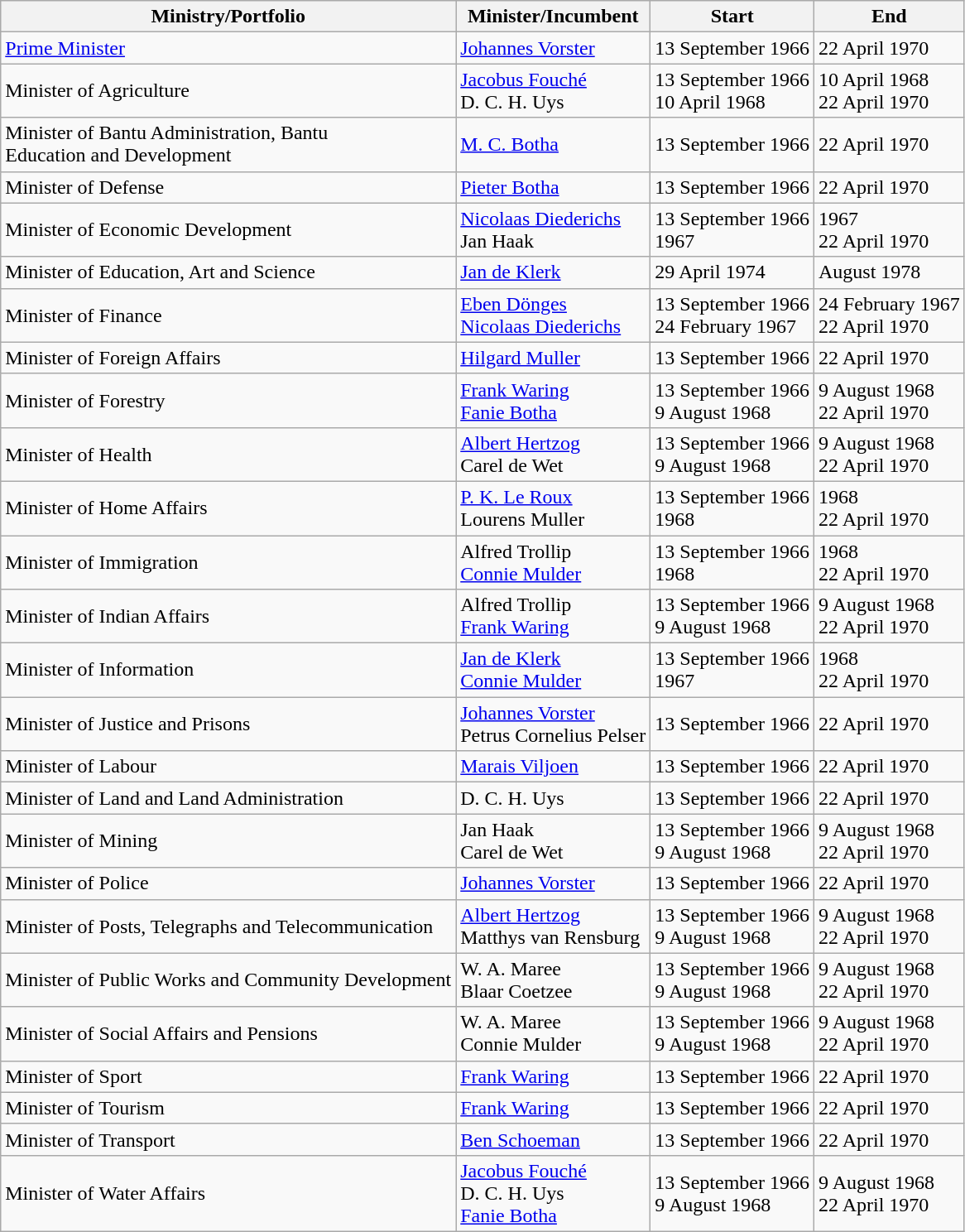<table class="wikitable">
<tr>
<th>Ministry/Portfolio</th>
<th>Minister/Incumbent</th>
<th>Start</th>
<th>End</th>
</tr>
<tr>
<td><a href='#'>Prime Minister</a></td>
<td><a href='#'>Johannes Vorster</a></td>
<td>13 September 1966</td>
<td>22 April 1970</td>
</tr>
<tr>
<td>Minister of Agriculture</td>
<td><a href='#'>Jacobus Fouché</a><br>D. C. H. Uys</td>
<td>13 September 1966<br>10 April 1968</td>
<td>10 April 1968<br>22 April 1970</td>
</tr>
<tr>
<td>Minister of Bantu Administration, Bantu<br>Education and Development</td>
<td><a href='#'>M. C. Botha</a></td>
<td>13 September 1966</td>
<td>22 April 1970</td>
</tr>
<tr>
<td>Minister of Defense</td>
<td><a href='#'>Pieter Botha</a></td>
<td>13 September 1966</td>
<td>22 April 1970</td>
</tr>
<tr>
<td>Minister of Economic Development</td>
<td><a href='#'>Nicolaas Diederichs</a><br>Jan Haak</td>
<td>13 September 1966<br>1967</td>
<td>1967<br>22 April 1970</td>
</tr>
<tr>
<td>Minister of Education, Art and Science</td>
<td><a href='#'>Jan de Klerk</a></td>
<td>29 April 1974</td>
<td>August 1978</td>
</tr>
<tr>
<td>Minister of Finance</td>
<td><a href='#'>Eben Dönges</a><br><a href='#'>Nicolaas Diederichs</a></td>
<td>13 September 1966<br>24 February 1967</td>
<td>24 February 1967<br>22 April 1970</td>
</tr>
<tr>
<td>Minister of Foreign Affairs</td>
<td><a href='#'>Hilgard Muller</a></td>
<td>13 September 1966</td>
<td>22 April 1970</td>
</tr>
<tr>
<td>Minister of Forestry</td>
<td><a href='#'>Frank Waring</a><br><a href='#'>Fanie Botha</a></td>
<td>13 September 1966<br>9 August 1968</td>
<td>9 August 1968<br>22 April 1970</td>
</tr>
<tr>
<td>Minister of Health</td>
<td><a href='#'>Albert Hertzog</a><br>Carel de Wet</td>
<td>13 September 1966<br>9 August 1968</td>
<td>9 August 1968<br>22 April 1970</td>
</tr>
<tr>
<td>Minister of Home Affairs</td>
<td><a href='#'>P. K. Le Roux</a><br>Lourens Muller</td>
<td>13 September 1966<br>1968</td>
<td>1968<br>22 April 1970</td>
</tr>
<tr>
<td>Minister of Immigration</td>
<td>Alfred Trollip<br><a href='#'>Connie Mulder</a></td>
<td>13 September 1966<br>1968</td>
<td>1968<br>22 April 1970</td>
</tr>
<tr>
<td>Minister of Indian Affairs</td>
<td>Alfred Trollip<br><a href='#'>Frank Waring</a></td>
<td>13 September 1966<br>9 August 1968</td>
<td>9 August 1968<br>22 April 1970</td>
</tr>
<tr>
<td>Minister of Information</td>
<td><a href='#'>Jan de Klerk</a><br><a href='#'>Connie Mulder</a></td>
<td>13 September 1966<br>1967</td>
<td>1968<br>22 April 1970</td>
</tr>
<tr>
<td>Minister of Justice and Prisons</td>
<td><a href='#'>Johannes Vorster</a><br>Petrus Cornelius Pelser</td>
<td>13 September 1966</td>
<td>22 April 1970</td>
</tr>
<tr>
<td>Minister of Labour</td>
<td><a href='#'>Marais Viljoen</a></td>
<td>13 September 1966</td>
<td>22 April 1970</td>
</tr>
<tr>
<td>Minister of Land and Land Administration</td>
<td>D. C. H. Uys</td>
<td>13 September 1966</td>
<td>22 April 1970</td>
</tr>
<tr>
<td>Minister of Mining</td>
<td>Jan Haak<br>Carel de Wet</td>
<td>13 September 1966<br>9 August 1968</td>
<td>9 August 1968<br>22 April 1970</td>
</tr>
<tr>
<td>Minister of Police</td>
<td><a href='#'>Johannes Vorster</a></td>
<td>13 September 1966</td>
<td>22 April 1970</td>
</tr>
<tr>
<td>Minister of Posts, Telegraphs and Telecommunication</td>
<td><a href='#'>Albert Hertzog</a><br>Matthys van Rensburg</td>
<td>13 September 1966<br>9 August 1968</td>
<td>9 August 1968<br>22 April 1970</td>
</tr>
<tr>
<td>Minister of Public Works and Community Development</td>
<td>W. A. Maree<br>Blaar Coetzee</td>
<td>13 September 1966<br>9 August 1968</td>
<td>9 August 1968<br>22 April 1970</td>
</tr>
<tr>
<td>Minister of Social Affairs and Pensions</td>
<td>W. A. Maree<br>Connie Mulder</td>
<td>13 September 1966<br>9 August 1968</td>
<td>9 August 1968<br>22 April 1970</td>
</tr>
<tr>
<td>Minister of Sport</td>
<td><a href='#'>Frank Waring</a></td>
<td>13 September 1966</td>
<td>22 April 1970</td>
</tr>
<tr>
<td>Minister of Tourism</td>
<td><a href='#'>Frank Waring</a></td>
<td>13 September 1966</td>
<td>22 April 1970</td>
</tr>
<tr>
<td>Minister of Transport</td>
<td><a href='#'>Ben Schoeman</a></td>
<td>13 September 1966</td>
<td>22 April 1970</td>
</tr>
<tr>
<td>Minister of Water Affairs</td>
<td><a href='#'>Jacobus Fouché</a><br>D. C. H. Uys<br><a href='#'>Fanie Botha</a></td>
<td>13 September 1966<br>9 August 1968</td>
<td>9 August 1968<br>22 April 1970</td>
</tr>
</table>
